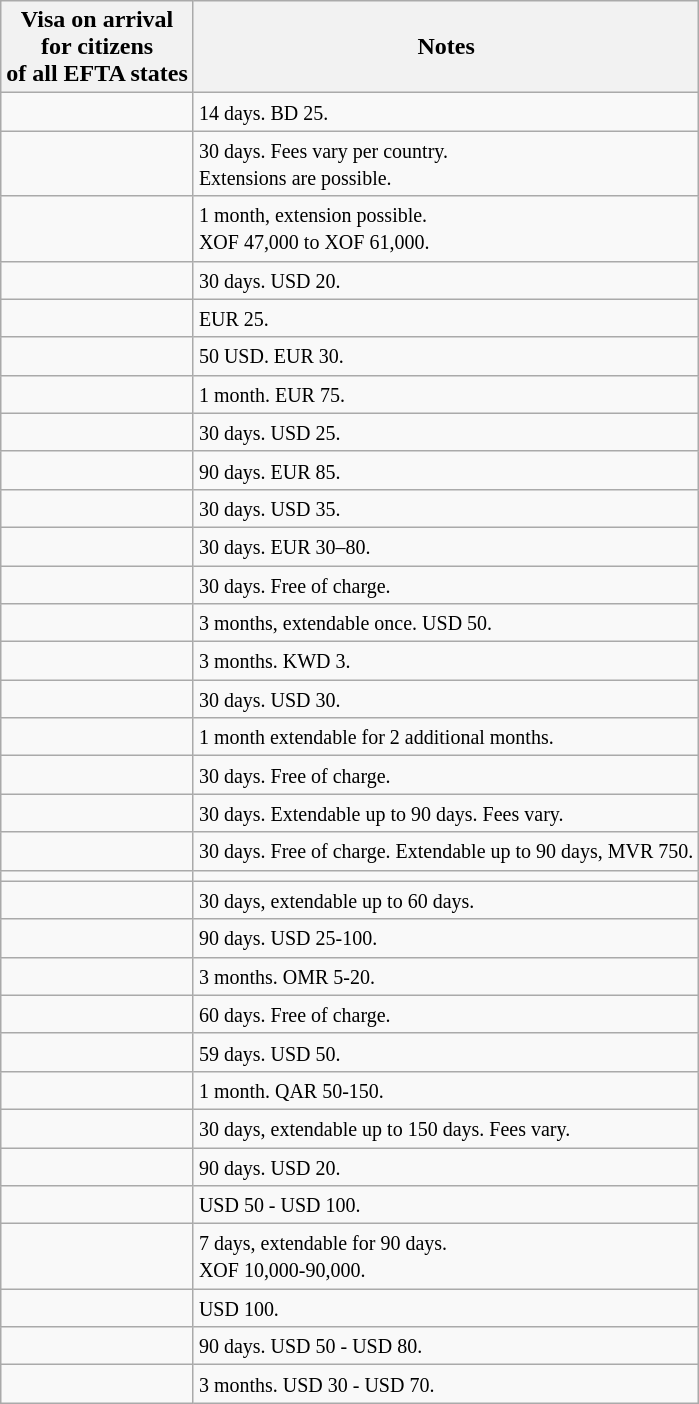<table class="wikitable">
<tr>
<th>Visa on arrival<br>for citizens<br>of all EFTA states</th>
<th>Notes</th>
</tr>
<tr>
<td></td>
<td><small>14 days. BD 25.</small></td>
</tr>
<tr>
<td></td>
<td><small>30 days. Fees vary per country.<br>Extensions are possible.</small></td>
</tr>
<tr>
<td></td>
<td><small>1 month, extension possible.<br>XOF 47,000 to XOF 61,000.</small></td>
</tr>
<tr>
<td></td>
<td><small>30 days. USD 20.</small></td>
</tr>
<tr>
<td></td>
<td><small>EUR 25.</small></td>
</tr>
<tr>
<td></td>
<td><small>50 USD. EUR 30.</small></td>
</tr>
<tr>
<td></td>
<td><small>1 month. EUR 75.</small></td>
</tr>
<tr>
<td></td>
<td><small>30 days. USD 25.</small></td>
</tr>
<tr>
<td></td>
<td><small>90 days. EUR 85.</small></td>
</tr>
<tr>
<td></td>
<td><small>30 days. USD 35.</small></td>
</tr>
<tr>
<td></td>
<td><small>30 days. EUR 30–80.</small></td>
</tr>
<tr>
<td></td>
<td><small>30 days. Free of charge.</small></td>
</tr>
<tr>
<td></td>
<td><small>3 months, extendable once. USD 50.</small></td>
</tr>
<tr>
<td></td>
<td><small>3 months. KWD 3.</small></td>
</tr>
<tr>
<td></td>
<td><small>30 days. USD 30.</small></td>
</tr>
<tr>
<td></td>
<td><small>1 month extendable for 2 additional months.</small></td>
</tr>
<tr>
<td></td>
<td><small>30 days. Free of charge.</small></td>
</tr>
<tr>
<td></td>
<td><small>30 days. Extendable up to 90 days. Fees vary.</small></td>
</tr>
<tr>
<td></td>
<td><small>30 days. Free of charge. Extendable up to 90 days, MVR 750.</small></td>
</tr>
<tr>
<td></td>
<td></td>
</tr>
<tr>
<td></td>
<td><small>30 days, extendable up to 60 days.</small></td>
</tr>
<tr>
<td></td>
<td><small>90 days. USD 25-100.</small></td>
</tr>
<tr>
<td></td>
<td><small>3 months. OMR 5-20.</small></td>
</tr>
<tr>
<td></td>
<td><small>60 days. Free of charge.</small></td>
</tr>
<tr>
<td></td>
<td><small>59 days. USD 50.</small></td>
</tr>
<tr>
<td></td>
<td><small>1 month. QAR 50-150.</small></td>
</tr>
<tr>
<td></td>
<td><small>30 days, extendable up to 150 days. Fees vary.</small></td>
</tr>
<tr>
<td></td>
<td><small>90 days. USD 20.</small></td>
</tr>
<tr>
<td></td>
<td><small>USD 50 - USD 100.</small></td>
</tr>
<tr>
<td></td>
<td><small>7 days, extendable for 90 days.<br>XOF 10,000-90,000.</small></td>
</tr>
<tr>
<td></td>
<td><small>USD 100.</small></td>
</tr>
<tr>
<td></td>
<td><small>90 days. USD 50 - USD 80.</small></td>
</tr>
<tr>
<td></td>
<td><small>3 months. USD 30 - USD 70.</small></td>
</tr>
</table>
